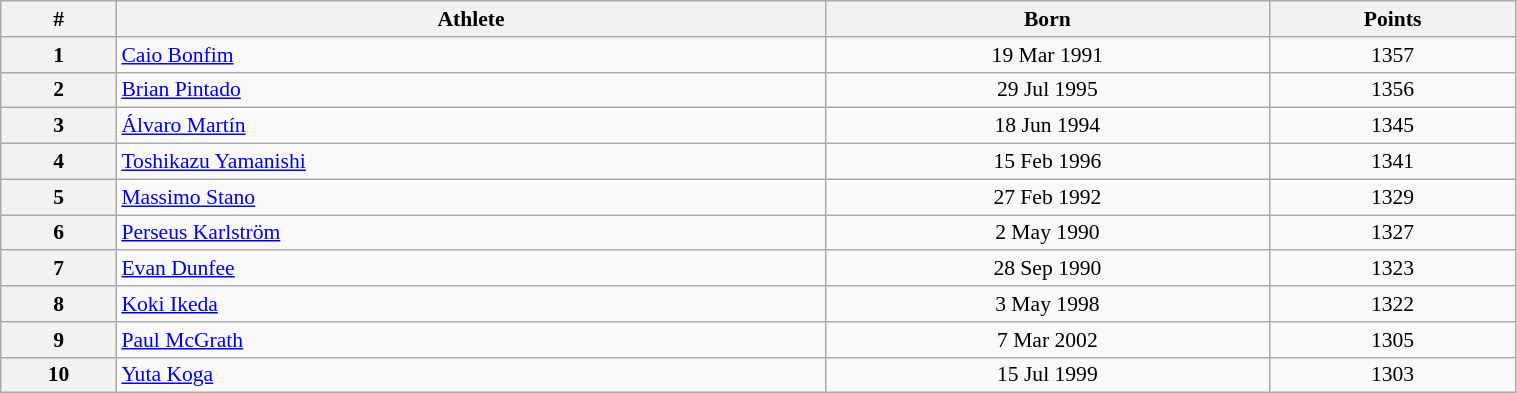<table class="wikitable" width=80% style="font-size:90%; text-align:center;">
<tr>
<th>#</th>
<th>Athlete</th>
<th>Born</th>
<th>Points</th>
</tr>
<tr>
<th>1</th>
<td align=left> <a href='#'>Caio Bonfim</a></td>
<td>19 Mar 1991</td>
<td>1357</td>
</tr>
<tr>
<th>2</th>
<td align=left> <a href='#'>Brian Pintado</a></td>
<td>29 Jul 1995</td>
<td>1356</td>
</tr>
<tr>
<th>3</th>
<td align=left> <a href='#'>Álvaro Martín</a></td>
<td>18 Jun 1994</td>
<td>1345</td>
</tr>
<tr>
<th>4</th>
<td align=left> <a href='#'>Toshikazu Yamanishi</a></td>
<td>15 Feb 1996</td>
<td>1341</td>
</tr>
<tr>
<th>5</th>
<td align=left> <a href='#'>Massimo Stano</a></td>
<td>27 Feb 1992</td>
<td>1329</td>
</tr>
<tr>
<th>6</th>
<td align=left> <a href='#'>Perseus Karlström</a></td>
<td>2 May 1990</td>
<td>1327</td>
</tr>
<tr>
<th>7</th>
<td align=left> <a href='#'>Evan Dunfee</a></td>
<td>28 Sep 1990</td>
<td>1323</td>
</tr>
<tr>
<th>8</th>
<td align=left> <a href='#'>Koki Ikeda</a></td>
<td>3 May 1998</td>
<td>1322</td>
</tr>
<tr>
<th>9</th>
<td align=left> <a href='#'>Paul McGrath</a></td>
<td>7 Mar 2002</td>
<td>1305</td>
</tr>
<tr>
<th>10</th>
<td align=left> <a href='#'>Yuta Koga</a></td>
<td>15 Jul 1999</td>
<td>1303</td>
</tr>
</table>
